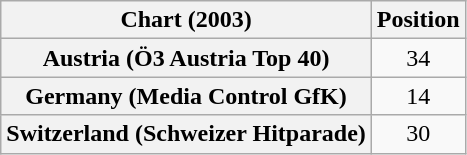<table class="wikitable sortable plainrowheaders" style="text-align:center">
<tr>
<th scope="col">Chart (2003)</th>
<th scope="col">Position</th>
</tr>
<tr>
<th scope="row">Austria (Ö3 Austria Top 40)</th>
<td>34</td>
</tr>
<tr>
<th scope="row">Germany (Media Control GfK)</th>
<td>14</td>
</tr>
<tr>
<th scope="row">Switzerland (Schweizer Hitparade)</th>
<td>30</td>
</tr>
</table>
